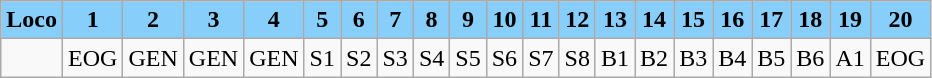<table class="wikitable plainrowheaders unsortable" style="text-align:center">
<tr>
<th scope="col" rowspan="1" style="background:lightskyblue;">Loco</th>
<th scope="col" rowspan="1" style="background:lightskyblue;">1</th>
<th scope="col" rowspan="1" style="background:lightskyblue;">2</th>
<th scope="col" rowspan="1" style="background:lightskyblue;">3</th>
<th scope="col" rowspan="1" style="background:lightskyblue;">4</th>
<th scope="col" rowspan="1" style="background:lightskyblue;">5</th>
<th scope="col" rowspan="1" style="background:lightskyblue;">6</th>
<th scope="col" rowspan="1" style="background:lightskyblue;">7</th>
<th scope="col" rowspan="1" style="background:lightskyblue;">8</th>
<th scope="col" rowspan="1" style="background:lightskyblue;">9</th>
<th scope="col" rowspan="1" style="background:lightskyblue;">10</th>
<th scope="col" rowspan="1" style="background:lightskyblue;">11</th>
<th scope="col" rowspan="1" style="background:lightskyblue;">12</th>
<th scope="col" rowspan="1" style="background:lightskyblue;">13</th>
<th scope="col" rowspan="1" style="background:lightskyblue;">14</th>
<th scope="col" rowspan="1" style="background:lightskyblue;">15</th>
<th scope="col" rowspan="1" style="background:lightskyblue;">16</th>
<th scope="col" rowspan="1" style="background:lightskyblue;">17</th>
<th scope="col" rowspan="1" style="background:lightskyblue;">18</th>
<th scope="col" rowspan="1" style="background:lightskyblue;">19</th>
<th scope="col" rowspan="1" style="background:lightskyblue;">20</th>
</tr>
<tr>
<td></td>
<td>EOG</td>
<td>GEN</td>
<td>GEN</td>
<td>GEN</td>
<td>S1</td>
<td>S2</td>
<td>S3</td>
<td>S4</td>
<td>S5</td>
<td>S6</td>
<td>S7</td>
<td>S8</td>
<td>B1</td>
<td>B2</td>
<td>B3</td>
<td>B4</td>
<td>B5</td>
<td>B6</td>
<td>A1</td>
<td>EOG</td>
</tr>
</table>
